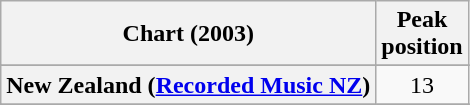<table class="wikitable sortable plainrowheaders">
<tr>
<th>Chart (2003)</th>
<th>Peak<br>position</th>
</tr>
<tr>
</tr>
<tr>
</tr>
<tr>
</tr>
<tr>
</tr>
<tr>
<th scope="row">New Zealand (<a href='#'>Recorded Music NZ</a>)</th>
<td align="center">13</td>
</tr>
<tr>
</tr>
<tr>
</tr>
<tr>
</tr>
<tr>
</tr>
<tr>
</tr>
<tr>
</tr>
</table>
